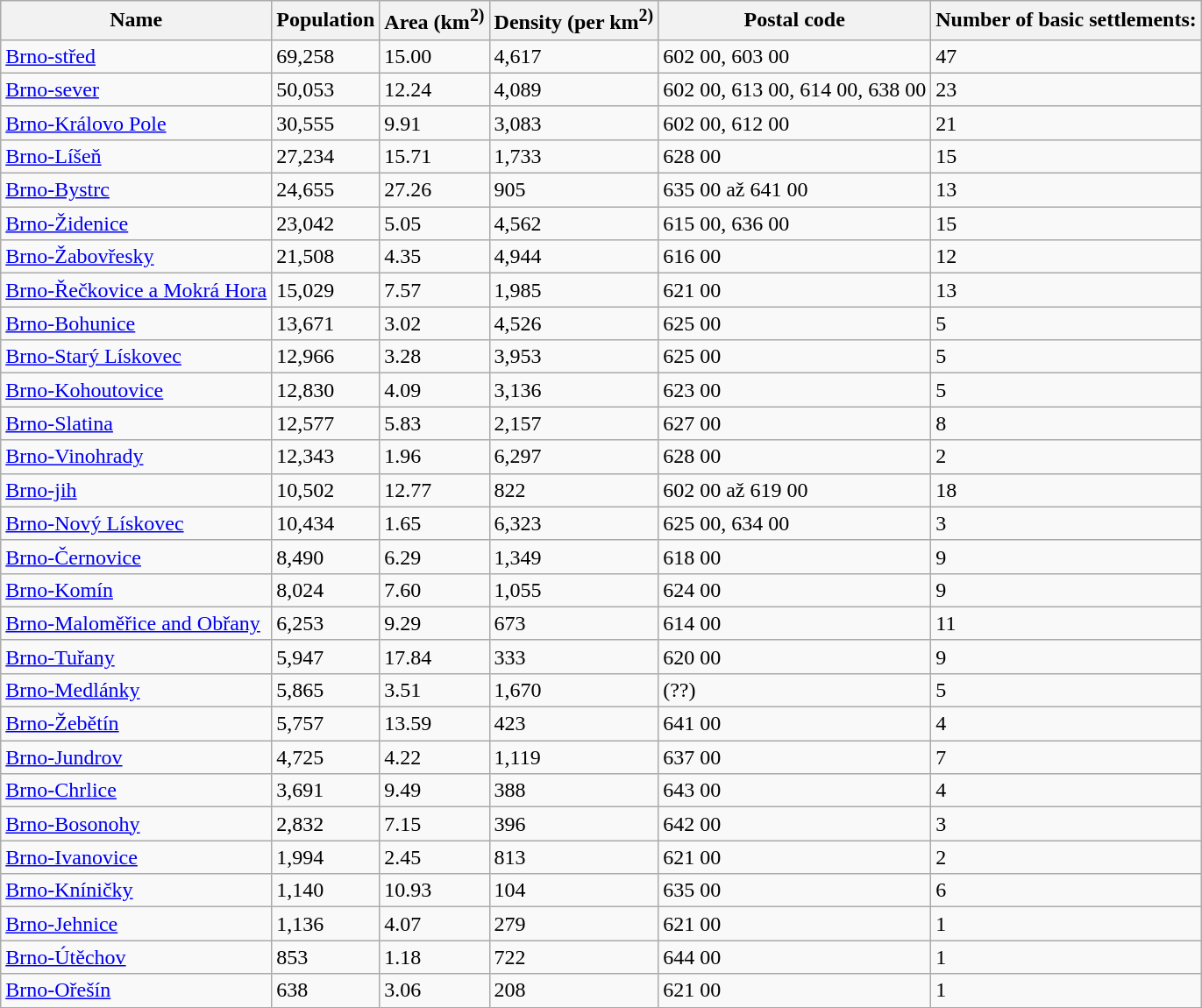<table class="wikitable sortable" style="font-size:100%;">
<tr>
<th>Name</th>
<th>Population</th>
<th>Area (km<sup>2)</sup></th>
<th>Density (per km<sup>2)</sup></th>
<th>Postal code</th>
<th>Number of basic settlements:</th>
</tr>
<tr>
<td><a href='#'>Brno-střed</a></td>
<td>69,258</td>
<td>15.00</td>
<td>4,617</td>
<td>602 00, 603 00</td>
<td>47</td>
</tr>
<tr>
<td><a href='#'>Brno-sever</a></td>
<td>50,053</td>
<td>12.24</td>
<td>4,089</td>
<td>602 00, 613 00, 614 00, 638 00</td>
<td>23</td>
</tr>
<tr>
<td><a href='#'>Brno-Královo Pole</a></td>
<td>30,555</td>
<td>9.91</td>
<td>3,083</td>
<td>602 00, 612 00</td>
<td>21</td>
</tr>
<tr>
<td><a href='#'>Brno-Líšeň</a></td>
<td>27,234</td>
<td>15.71</td>
<td>1,733</td>
<td>628 00</td>
<td>15</td>
</tr>
<tr>
<td><a href='#'>Brno-Bystrc</a></td>
<td>24,655</td>
<td>27.26</td>
<td>905</td>
<td>635 00 až 641 00</td>
<td>13</td>
</tr>
<tr>
<td><a href='#'>Brno-Židenice</a></td>
<td>23,042</td>
<td>5.05</td>
<td>4,562</td>
<td>615 00, 636 00</td>
<td>15</td>
</tr>
<tr>
<td><a href='#'>Brno-Žabovřesky</a></td>
<td>21,508</td>
<td>4.35</td>
<td>4,944</td>
<td>616 00</td>
<td>12</td>
</tr>
<tr>
<td><a href='#'>Brno-Řečkovice a Mokrá Hora</a></td>
<td>15,029</td>
<td>7.57</td>
<td>1,985</td>
<td>621 00</td>
<td>13</td>
</tr>
<tr>
<td><a href='#'>Brno-Bohunice</a></td>
<td>13,671</td>
<td>3.02</td>
<td>4,526</td>
<td>625 00</td>
<td>5</td>
</tr>
<tr>
<td><a href='#'>Brno-Starý Lískovec</a></td>
<td>12,966</td>
<td>3.28</td>
<td>3,953</td>
<td>625 00</td>
<td>5</td>
</tr>
<tr>
<td><a href='#'>Brno-Kohoutovice</a></td>
<td>12,830</td>
<td>4.09</td>
<td>3,136</td>
<td>623 00</td>
<td>5</td>
</tr>
<tr>
<td><a href='#'>Brno-Slatina</a></td>
<td>12,577</td>
<td>5.83</td>
<td>2,157</td>
<td>627 00</td>
<td>8</td>
</tr>
<tr>
<td><a href='#'>Brno-Vinohrady</a></td>
<td>12,343</td>
<td>1.96</td>
<td>6,297</td>
<td>628 00</td>
<td>2</td>
</tr>
<tr>
<td><a href='#'>Brno-jih</a></td>
<td>10,502</td>
<td>12.77</td>
<td>822</td>
<td>602 00 až 619 00</td>
<td>18</td>
</tr>
<tr>
<td><a href='#'>Brno-Nový Lískovec</a></td>
<td>10,434</td>
<td>1.65</td>
<td>6,323</td>
<td>625 00, 634 00</td>
<td>3</td>
</tr>
<tr>
<td><a href='#'>Brno-Černovice</a></td>
<td>8,490</td>
<td>6.29</td>
<td>1,349</td>
<td>618 00</td>
<td>9</td>
</tr>
<tr>
<td><a href='#'>Brno-Komín</a></td>
<td>8,024</td>
<td>7.60</td>
<td>1,055</td>
<td>624 00</td>
<td>9</td>
</tr>
<tr>
<td><a href='#'>Brno-Maloměřice and Obřany</a></td>
<td>6,253</td>
<td>9.29</td>
<td>673</td>
<td>614 00</td>
<td>11</td>
</tr>
<tr>
<td><a href='#'>Brno-Tuřany</a></td>
<td>5,947</td>
<td>17.84</td>
<td>333</td>
<td>620 00</td>
<td>9</td>
</tr>
<tr>
<td><a href='#'>Brno-Medlánky</a></td>
<td>5,865</td>
<td>3.51</td>
<td>1,670</td>
<td>(??)</td>
<td>5</td>
</tr>
<tr>
<td><a href='#'>Brno-Žebětín</a></td>
<td>5,757</td>
<td>13.59</td>
<td>423</td>
<td>641 00</td>
<td>4</td>
</tr>
<tr>
<td><a href='#'>Brno-Jundrov</a></td>
<td>4,725</td>
<td>4.22</td>
<td>1,119</td>
<td>637 00</td>
<td>7</td>
</tr>
<tr>
<td><a href='#'>Brno-Chrlice</a></td>
<td>3,691</td>
<td>9.49</td>
<td>388</td>
<td>643 00</td>
<td>4</td>
</tr>
<tr>
<td><a href='#'>Brno-Bosonohy</a></td>
<td>2,832</td>
<td>7.15</td>
<td>396</td>
<td>642 00</td>
<td>3</td>
</tr>
<tr>
<td><a href='#'>Brno-Ivanovice</a></td>
<td>1,994</td>
<td>2.45</td>
<td>813</td>
<td>621 00</td>
<td>2</td>
</tr>
<tr>
<td><a href='#'>Brno-Kníničky</a></td>
<td>1,140</td>
<td>10.93</td>
<td>104</td>
<td>635 00</td>
<td>6</td>
</tr>
<tr>
<td><a href='#'>Brno-Jehnice</a></td>
<td>1,136</td>
<td>4.07</td>
<td>279</td>
<td>621 00</td>
<td>1</td>
</tr>
<tr>
<td><a href='#'>Brno-Útěchov</a></td>
<td>853</td>
<td>1.18</td>
<td>722</td>
<td>644 00</td>
<td>1</td>
</tr>
<tr>
<td><a href='#'>Brno-Ořešín</a></td>
<td>638</td>
<td>3.06</td>
<td>208</td>
<td>621 00</td>
<td>1</td>
</tr>
</table>
